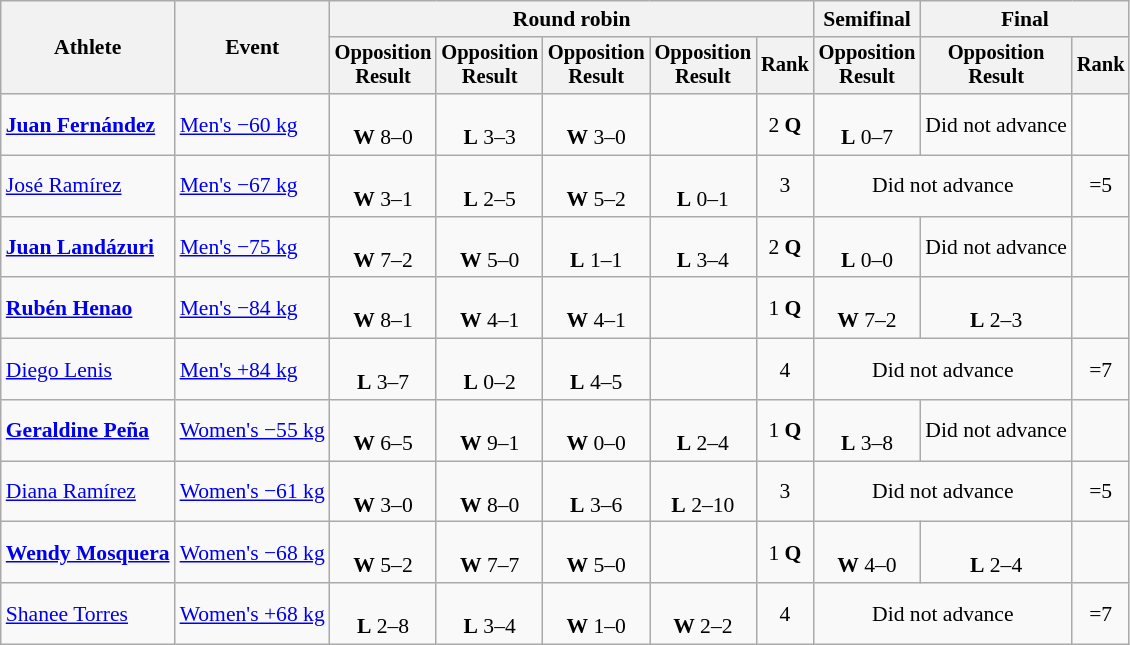<table class=wikitable style=font-size:90%;text-align:center>
<tr>
<th rowspan=2>Athlete</th>
<th rowspan=2>Event</th>
<th colspan=5>Round robin</th>
<th>Semifinal</th>
<th colspan=2>Final</th>
</tr>
<tr style=font-size:95%>
<th>Opposition<br>Result</th>
<th>Opposition<br>Result</th>
<th>Opposition<br>Result</th>
<th>Opposition<br>Result</th>
<th>Rank</th>
<th>Opposition<br>Result</th>
<th>Opposition<br>Result</th>
<th>Rank</th>
</tr>
<tr>
<td align=left><strong><a href='#'>Juan Fernández</a></strong></td>
<td align=left><a href='#'>Men's −60 kg</a></td>
<td><br><strong>W</strong> 8–0</td>
<td><br><strong>L</strong> 3–3</td>
<td><br><strong>W</strong> 3–0</td>
<td></td>
<td>2 <strong>Q</strong></td>
<td><br><strong>L</strong> 0–7</td>
<td>Did not advance</td>
<td></td>
</tr>
<tr>
<td align=left><a href='#'>José Ramírez</a></td>
<td align=left><a href='#'>Men's −67 kg</a></td>
<td><br><strong>W</strong> 3–1</td>
<td><br><strong>L</strong> 2–5</td>
<td><br><strong>W</strong> 5–2</td>
<td><br><strong>L</strong> 0–1</td>
<td>3</td>
<td colspan="2">Did not advance</td>
<td>=5</td>
</tr>
<tr>
<td align=left><strong><a href='#'>Juan Landázuri</a></strong></td>
<td align=left><a href='#'>Men's −75 kg</a></td>
<td><br><strong>W</strong> 7–2</td>
<td><br><strong>W</strong> 5–0</td>
<td><br><strong>L</strong> 1–1</td>
<td><br><strong>L</strong> 3–4</td>
<td>2 <strong>Q</strong></td>
<td><br><strong>L</strong> 0–0</td>
<td>Did not advance</td>
<td></td>
</tr>
<tr>
<td align=left><strong><a href='#'>Rubén Henao</a></strong></td>
<td align=left><a href='#'>Men's −84 kg</a></td>
<td><br><strong>W</strong> 8–1</td>
<td><br><strong>W</strong> 4–1</td>
<td><br><strong>W</strong> 4–1</td>
<td></td>
<td>1 <strong>Q</strong></td>
<td><br><strong>W</strong> 7–2</td>
<td><br><strong>L</strong> 2–3</td>
<td></td>
</tr>
<tr>
<td align=left><a href='#'>Diego Lenis</a></td>
<td align=left><a href='#'>Men's +84 kg</a></td>
<td><br><strong>L</strong> 3–7</td>
<td><br><strong>L</strong> 0–2</td>
<td><br><strong>L</strong> 4–5</td>
<td></td>
<td>4</td>
<td colspan="2">Did not advance</td>
<td>=7</td>
</tr>
<tr>
<td align=left><strong><a href='#'>Geraldine Peña</a></strong></td>
<td align=left><a href='#'>Women's −55 kg</a></td>
<td><br><strong>W</strong> 6–5</td>
<td><br><strong>W</strong> 9–1</td>
<td><br><strong>W</strong> 0–0</td>
<td><br><strong>L</strong> 2–4</td>
<td>1 <strong>Q</strong></td>
<td><br><strong>L</strong> 3–8</td>
<td>Did not advance</td>
<td></td>
</tr>
<tr>
<td align=left><a href='#'>Diana Ramírez</a></td>
<td align=left><a href='#'>Women's −61 kg</a></td>
<td><br><strong>W</strong> 3–0</td>
<td><br><strong>W</strong> 8–0</td>
<td><br><strong>L</strong> 3–6</td>
<td><br><strong>L</strong> 2–10</td>
<td>3</td>
<td colspan="2">Did not advance</td>
<td>=5</td>
</tr>
<tr>
<td align=left><strong><a href='#'>Wendy Mosquera</a></strong></td>
<td align=left><a href='#'>Women's −68 kg</a></td>
<td><br><strong>W</strong> 5–2</td>
<td><br><strong>W</strong> 7–7</td>
<td><br><strong>W</strong> 5–0</td>
<td></td>
<td>1 <strong>Q</strong></td>
<td><br><strong>W</strong> 4–0</td>
<td><br><strong>L</strong> 2–4</td>
<td></td>
</tr>
<tr>
<td align=left><a href='#'>Shanee Torres</a></td>
<td align=left><a href='#'>Women's +68 kg</a></td>
<td><br><strong>L</strong> 2–8</td>
<td><br><strong>L</strong> 3–4</td>
<td><br><strong>W</strong> 1–0</td>
<td><br><strong>W</strong> 2–2</td>
<td>4</td>
<td colspan="2">Did not advance</td>
<td>=7</td>
</tr>
</table>
